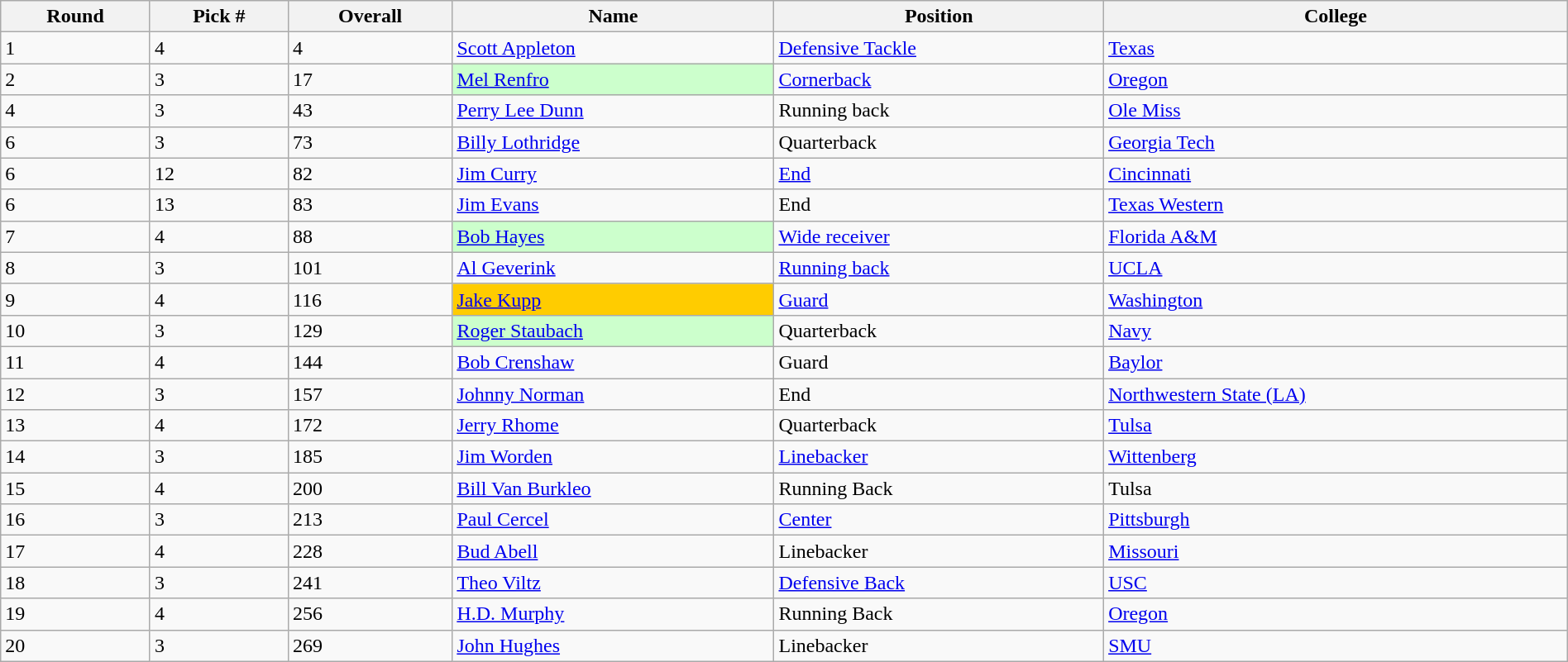<table class="wikitable sortable sortable" style="width: 100%">
<tr>
<th>Round</th>
<th>Pick #</th>
<th>Overall</th>
<th>Name</th>
<th>Position</th>
<th>College</th>
</tr>
<tr>
<td>1</td>
<td>4</td>
<td>4</td>
<td><a href='#'>Scott Appleton</a></td>
<td><a href='#'>Defensive Tackle</a></td>
<td><a href='#'>Texas</a></td>
</tr>
<tr>
<td>2</td>
<td>3</td>
<td>17</td>
<td bgcolor="#CCFFCC"><a href='#'>Mel Renfro</a></td>
<td><a href='#'>Cornerback</a></td>
<td><a href='#'>Oregon</a></td>
</tr>
<tr>
<td>4</td>
<td>3</td>
<td>43</td>
<td><a href='#'>Perry Lee Dunn</a></td>
<td>Running back</td>
<td><a href='#'>Ole Miss</a></td>
</tr>
<tr>
<td>6</td>
<td>3</td>
<td>73</td>
<td><a href='#'>Billy Lothridge</a></td>
<td>Quarterback</td>
<td><a href='#'>Georgia Tech</a></td>
</tr>
<tr>
<td>6</td>
<td>12</td>
<td>82</td>
<td><a href='#'>Jim Curry</a></td>
<td><a href='#'>End</a></td>
<td><a href='#'>Cincinnati</a></td>
</tr>
<tr>
<td>6</td>
<td>13</td>
<td>83</td>
<td><a href='#'>Jim Evans</a></td>
<td>End</td>
<td><a href='#'>Texas Western</a></td>
</tr>
<tr>
<td>7</td>
<td>4</td>
<td>88</td>
<td bgcolor="#CCFFCC"><a href='#'>Bob Hayes</a></td>
<td><a href='#'>Wide receiver</a></td>
<td><a href='#'>Florida A&M</a></td>
</tr>
<tr>
<td>8</td>
<td>3</td>
<td>101</td>
<td><a href='#'>Al Geverink</a></td>
<td><a href='#'>Running back</a></td>
<td><a href='#'>UCLA</a></td>
</tr>
<tr>
<td>9</td>
<td>4</td>
<td>116</td>
<td bgcolor=#FFCC00><a href='#'>Jake Kupp</a></td>
<td><a href='#'>Guard</a></td>
<td><a href='#'>Washington</a></td>
</tr>
<tr>
<td>10</td>
<td>3</td>
<td>129</td>
<td bgcolor="#CCFFCC"><a href='#'>Roger Staubach</a></td>
<td>Quarterback</td>
<td><a href='#'>Navy</a></td>
</tr>
<tr>
<td>11</td>
<td>4</td>
<td>144</td>
<td><a href='#'>Bob Crenshaw</a></td>
<td>Guard</td>
<td><a href='#'>Baylor</a></td>
</tr>
<tr>
<td>12</td>
<td>3</td>
<td>157</td>
<td><a href='#'>Johnny Norman</a></td>
<td>End</td>
<td><a href='#'>Northwestern State (LA)</a></td>
</tr>
<tr>
<td>13</td>
<td>4</td>
<td>172</td>
<td><a href='#'>Jerry Rhome</a></td>
<td>Quarterback</td>
<td><a href='#'>Tulsa</a></td>
</tr>
<tr>
<td>14</td>
<td>3</td>
<td>185</td>
<td><a href='#'>Jim Worden</a></td>
<td><a href='#'>Linebacker</a></td>
<td><a href='#'>Wittenberg</a></td>
</tr>
<tr>
<td>15</td>
<td>4</td>
<td>200</td>
<td><a href='#'>Bill Van Burkleo</a></td>
<td>Running Back</td>
<td>Tulsa</td>
</tr>
<tr>
<td>16</td>
<td>3</td>
<td>213</td>
<td><a href='#'>Paul Cercel</a></td>
<td><a href='#'>Center</a></td>
<td><a href='#'>Pittsburgh</a></td>
</tr>
<tr>
<td>17</td>
<td>4</td>
<td>228</td>
<td><a href='#'>Bud Abell</a></td>
<td>Linebacker</td>
<td><a href='#'>Missouri</a></td>
</tr>
<tr>
<td>18</td>
<td>3</td>
<td>241</td>
<td><a href='#'>Theo Viltz</a></td>
<td><a href='#'>Defensive Back</a></td>
<td><a href='#'>USC</a></td>
</tr>
<tr>
<td>19</td>
<td>4</td>
<td>256</td>
<td><a href='#'>H.D. Murphy</a></td>
<td>Running Back</td>
<td><a href='#'>Oregon</a></td>
</tr>
<tr>
<td>20</td>
<td>3</td>
<td>269</td>
<td><a href='#'>John Hughes</a></td>
<td>Linebacker</td>
<td><a href='#'>SMU</a></td>
</tr>
</table>
